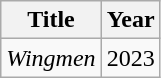<table class="wikitable">
<tr>
<th>Title</th>
<th>Year</th>
</tr>
<tr>
<td><em>Wingmen</em></td>
<td>2023</td>
</tr>
</table>
